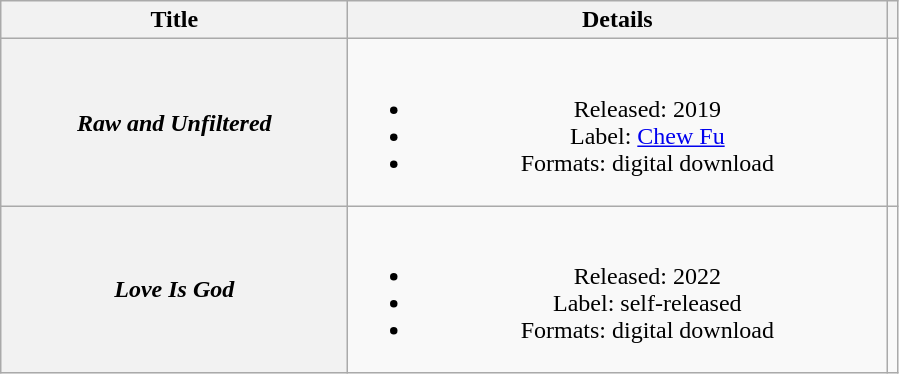<table class="wikitable plainrowheaders" style="text-align:center;">
<tr>
<th rowspan="1" style="width:14em;">Title</th>
<th rowspan="1" style="width:22em;">Details</th>
<th rowspan="1" style="text-align: center;"></th>
</tr>
<tr>
<th scope="row"><em>Raw and Unfiltered</em></th>
<td><br><ul><li>Released: 2019</li><li>Label: <a href='#'>Chew Fu</a></li><li>Formats: digital download</li></ul></td>
<td style="text-align: center;"></td>
</tr>
<tr>
<th scope="row"><em>Love Is God</em></th>
<td><br><ul><li>Released: 2022</li><li>Label: self-released</li><li>Formats: digital download</li></ul></td>
<td style="text-align: center;"></td>
</tr>
</table>
